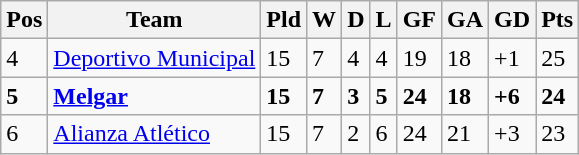<table class="wikitable">
<tr>
<th><abbr>Pos</abbr></th>
<th>Team</th>
<th><abbr>Pld</abbr></th>
<th><abbr>W</abbr></th>
<th><abbr>D</abbr></th>
<th><abbr>L</abbr></th>
<th><abbr>GF</abbr></th>
<th><abbr>GA</abbr></th>
<th><abbr>GD</abbr></th>
<th><abbr>Pts</abbr></th>
</tr>
<tr>
<td>4</td>
<td><a href='#'>Deportivo Municipal</a></td>
<td>15</td>
<td>7</td>
<td>4</td>
<td>4</td>
<td>19</td>
<td>18</td>
<td>+1</td>
<td>25</td>
</tr>
<tr>
<td><strong>5</strong></td>
<td><a href='#'><strong>Melgar</strong></a></td>
<td><strong>15</strong></td>
<td><strong>7</strong></td>
<td><strong>3</strong></td>
<td><strong>5</strong></td>
<td><strong>24</strong></td>
<td><strong>18</strong></td>
<td><strong>+6</strong></td>
<td><strong>24</strong></td>
</tr>
<tr>
<td>6</td>
<td><a href='#'>Alianza Atlético</a></td>
<td>15</td>
<td>7</td>
<td>2</td>
<td>6</td>
<td>24</td>
<td>21</td>
<td>+3</td>
<td>23</td>
</tr>
</table>
